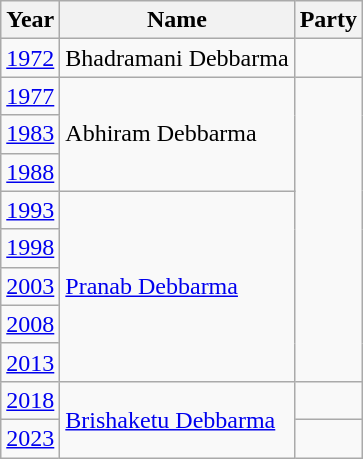<table class="wikitable sortable">
<tr>
<th>Year</th>
<th>Name</th>
<th colspan="2">Party</th>
</tr>
<tr>
<td><a href='#'>1972</a></td>
<td>Bhadramani Debbarma</td>
<td></td>
</tr>
<tr>
<td><a href='#'>1977</a></td>
<td rowspan=3>Abhiram Debbarma</td>
</tr>
<tr>
<td><a href='#'>1983</a></td>
</tr>
<tr>
<td><a href='#'>1988</a></td>
</tr>
<tr>
<td><a href='#'>1993</a></td>
<td rowspan=5><a href='#'>Pranab Debbarma</a></td>
</tr>
<tr>
<td><a href='#'>1998</a></td>
</tr>
<tr>
<td><a href='#'>2003</a></td>
</tr>
<tr>
<td><a href='#'>2008</a></td>
</tr>
<tr>
<td><a href='#'>2013</a></td>
</tr>
<tr>
<td><a href='#'>2018</a></td>
<td rowspan=2><a href='#'>Brishaketu Debbarma</a></td>
<td></td>
</tr>
<tr>
<td><a href='#'>2023</a></td>
<td></td>
</tr>
</table>
